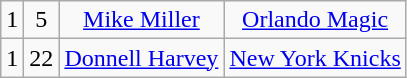<table class="wikitable">
<tr align="center" bgcolor="">
<td>1</td>
<td>5</td>
<td><a href='#'>Mike Miller</a></td>
<td><a href='#'>Orlando Magic</a></td>
</tr>
<tr align="center" bgcolor="">
<td>1</td>
<td>22</td>
<td><a href='#'>Donnell Harvey</a></td>
<td><a href='#'>New York Knicks</a></td>
</tr>
</table>
